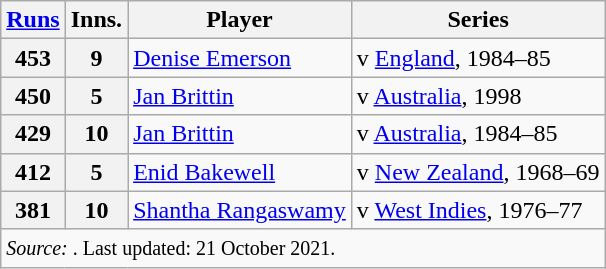<table class="wikitable">
<tr>
<th><a href='#'>Runs</a></th>
<th>Inns.</th>
<th>Player</th>
<th>Series</th>
</tr>
<tr>
<th>453</th>
<th>9</th>
<td> <a href='#'>Denise Emerson</a></td>
<td>v <a href='#'>England</a>, 1984–85</td>
</tr>
<tr>
<th>450</th>
<th>5</th>
<td> <a href='#'>Jan Brittin</a></td>
<td>v <a href='#'>Australia</a>, 1998</td>
</tr>
<tr>
<th>429</th>
<th>10</th>
<td> <a href='#'>Jan Brittin</a></td>
<td>v <a href='#'>Australia</a>, 1984–85</td>
</tr>
<tr>
<th>412</th>
<th>5</th>
<td> <a href='#'>Enid Bakewell</a></td>
<td>v <a href='#'>New Zealand</a>, 1968–69</td>
</tr>
<tr>
<th>381</th>
<th>10</th>
<td> <a href='#'>Shantha Rangaswamy</a></td>
<td>v <a href='#'>West Indies</a>, 1976–77</td>
</tr>
<tr>
<td colspan=4><small><em>Source: </em>. Last updated: 21 October 2021.</small></td>
</tr>
</table>
